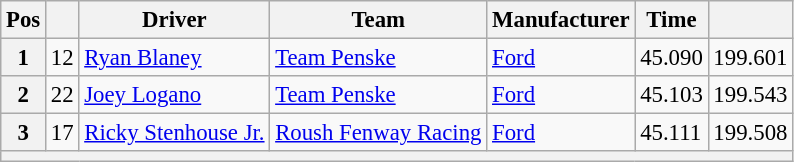<table class="wikitable" style="font-size:95%">
<tr>
<th>Pos</th>
<th></th>
<th>Driver</th>
<th>Team</th>
<th>Manufacturer</th>
<th>Time</th>
<th></th>
</tr>
<tr>
<th>1</th>
<td>12</td>
<td><a href='#'>Ryan Blaney</a></td>
<td><a href='#'>Team Penske</a></td>
<td><a href='#'>Ford</a></td>
<td>45.090</td>
<td>199.601</td>
</tr>
<tr>
<th>2</th>
<td>22</td>
<td><a href='#'>Joey Logano</a></td>
<td><a href='#'>Team Penske</a></td>
<td><a href='#'>Ford</a></td>
<td>45.103</td>
<td>199.543</td>
</tr>
<tr>
<th>3</th>
<td>17</td>
<td><a href='#'>Ricky Stenhouse Jr.</a></td>
<td><a href='#'>Roush Fenway Racing</a></td>
<td><a href='#'>Ford</a></td>
<td>45.111</td>
<td>199.508</td>
</tr>
<tr>
<th colspan="7"></th>
</tr>
</table>
